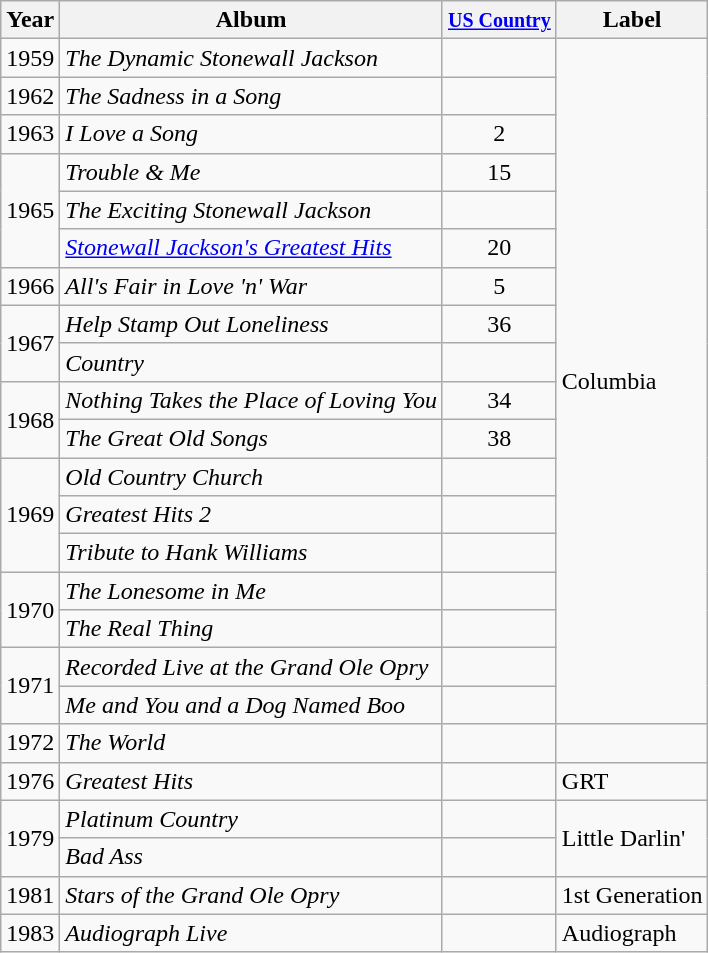<table class="wikitable">
<tr>
<th>Year</th>
<th>Album</th>
<th><small><a href='#'>US Country</a></small></th>
<th>Label</th>
</tr>
<tr>
<td>1959</td>
<td><em>The Dynamic Stonewall Jackson</em></td>
<td></td>
<td rowspan="18">Columbia</td>
</tr>
<tr>
<td>1962</td>
<td><em>The Sadness in a Song</em></td>
<td></td>
</tr>
<tr>
<td>1963</td>
<td><em>I Love a Song</em></td>
<td align="center">2</td>
</tr>
<tr>
<td rowspan="3">1965</td>
<td><em>Trouble & Me</em></td>
<td align="center">15</td>
</tr>
<tr>
<td><em>The Exciting Stonewall Jackson</em></td>
<td></td>
</tr>
<tr>
<td><em><a href='#'>Stonewall Jackson's Greatest Hits</a></em></td>
<td align="center">20</td>
</tr>
<tr>
<td>1966</td>
<td><em>All's Fair in Love 'n' War</em></td>
<td align="center">5</td>
</tr>
<tr>
<td rowspan="2">1967</td>
<td><em>Help Stamp Out Loneliness</em></td>
<td align="center">36</td>
</tr>
<tr>
<td><em>Country</em></td>
<td></td>
</tr>
<tr>
<td rowspan="2">1968</td>
<td><em>Nothing Takes the Place of Loving You</em></td>
<td align="center">34</td>
</tr>
<tr>
<td><em>The Great Old Songs</em></td>
<td align="center">38</td>
</tr>
<tr>
<td rowspan="3">1969</td>
<td><em>Old Country Church</em></td>
<td></td>
</tr>
<tr>
<td><em>Greatest Hits 2</em></td>
<td></td>
</tr>
<tr>
<td><em>Tribute to Hank Williams</em></td>
<td></td>
</tr>
<tr>
<td rowspan="2">1970</td>
<td><em>The Lonesome in Me</em></td>
<td></td>
</tr>
<tr>
<td><em>The Real Thing</em></td>
<td></td>
</tr>
<tr>
<td rowspan="2">1971</td>
<td><em>Recorded Live at the Grand Ole Opry</em></td>
<td></td>
</tr>
<tr>
<td><em>Me and You and a Dog Named Boo</em></td>
<td></td>
</tr>
<tr>
<td>1972</td>
<td><em>The World</em></td>
<td></td>
</tr>
<tr>
<td>1976</td>
<td><em>Greatest Hits</em></td>
<td></td>
<td>GRT</td>
</tr>
<tr>
<td rowspan="2">1979</td>
<td><em>Platinum Country</em></td>
<td></td>
<td rowspan="2">Little Darlin'</td>
</tr>
<tr>
<td><em>Bad Ass</em></td>
<td></td>
</tr>
<tr>
<td>1981</td>
<td><em>Stars of the Grand Ole Opry</em></td>
<td></td>
<td>1st Generation</td>
</tr>
<tr>
<td>1983</td>
<td><em>Audiograph Live</em></td>
<td></td>
<td>Audiograph</td>
</tr>
</table>
